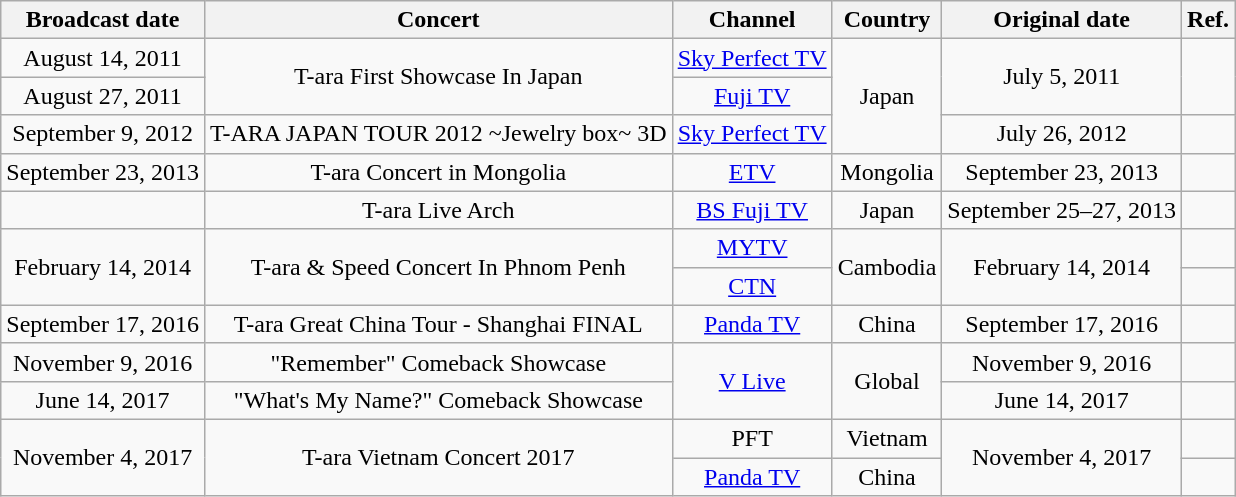<table class="wikitable plainrowheaders" style="text-align:center">
<tr>
<th>Broadcast date</th>
<th>Concert</th>
<th>Channel</th>
<th>Country</th>
<th>Original date</th>
<th>Ref.</th>
</tr>
<tr>
<td>August 14, 2011</td>
<td rowspan="2">T-ara First Showcase In Japan</td>
<td><a href='#'>Sky Perfect TV</a></td>
<td rowspan="3">Japan</td>
<td rowspan="2">July 5, 2011</td>
<td rowspan="2"></td>
</tr>
<tr>
<td>August 27, 2011</td>
<td><a href='#'>Fuji TV</a></td>
</tr>
<tr>
<td>September 9, 2012</td>
<td>T-ARA JAPAN TOUR 2012 ~Jewelry box~ 3D</td>
<td><a href='#'>Sky Perfect TV</a></td>
<td>July 26, 2012</td>
<td></td>
</tr>
<tr>
<td>September 23, 2013</td>
<td>T-ara Concert in Mongolia</td>
<td><a href='#'>ETV</a></td>
<td>Mongolia</td>
<td>September 23, 2013</td>
<td></td>
</tr>
<tr>
<td></td>
<td>T-ara Live Arch</td>
<td><a href='#'>BS Fuji TV</a></td>
<td>Japan</td>
<td>September 25–27, 2013</td>
<td></td>
</tr>
<tr>
<td rowspan="2">February 14, 2014</td>
<td rowspan="2">T-ara & Speed Concert In Phnom Penh</td>
<td><a href='#'>MYTV</a></td>
<td rowspan="2">Cambodia</td>
<td rowspan="2">February 14, 2014</td>
<td></td>
</tr>
<tr>
<td><a href='#'>CTN</a></td>
<td></td>
</tr>
<tr>
<td>September 17, 2016</td>
<td>T-ara Great China Tour - Shanghai FINAL</td>
<td><a href='#'>Panda TV</a></td>
<td>China</td>
<td>September 17, 2016</td>
<td></td>
</tr>
<tr>
<td>November 9, 2016</td>
<td>"Remember" Comeback Showcase</td>
<td rowspan="2"><a href='#'>V Live</a></td>
<td rowspan="2">Global</td>
<td>November 9, 2016</td>
<td></td>
</tr>
<tr>
<td>June 14, 2017</td>
<td>"What's My Name?" Comeback Showcase</td>
<td>June 14, 2017</td>
<td></td>
</tr>
<tr>
<td rowspan="2">November 4, 2017</td>
<td rowspan="2">T-ara Vietnam Concert 2017</td>
<td>PFT</td>
<td>Vietnam</td>
<td rowspan="2">November 4, 2017</td>
<td></td>
</tr>
<tr>
<td><a href='#'>Panda TV</a></td>
<td>China</td>
<td></td>
</tr>
</table>
